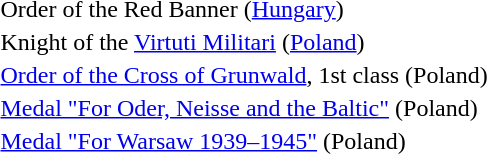<table>
<tr>
<td></td>
<td>Order of the Red Banner (<a href='#'>Hungary</a>)</td>
</tr>
<tr>
<td></td>
<td>Knight of the <a href='#'>Virtuti Militari</a> (<a href='#'>Poland</a>)</td>
</tr>
<tr>
<td></td>
<td><a href='#'>Order of the Cross of Grunwald</a>, 1st class (Poland)</td>
</tr>
<tr>
<td></td>
<td><a href='#'>Medal "For Oder, Neisse and the Baltic"</a> (Poland)</td>
</tr>
<tr>
<td></td>
<td><a href='#'>Medal "For Warsaw 1939–1945"</a> (Poland)</td>
</tr>
<tr>
</tr>
</table>
